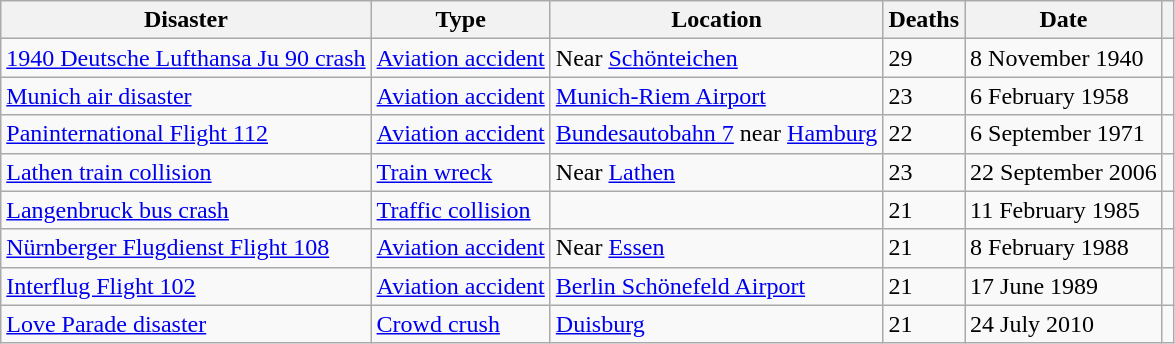<table class="wikitable sortable sotable">
<tr>
<th>Disaster</th>
<th>Type</th>
<th>Location</th>
<th>Deaths</th>
<th>Date</th>
<th></th>
</tr>
<tr>
<td><a href='#'>1940 Deutsche Lufthansa Ju 90 crash</a></td>
<td><a href='#'>Aviation accident</a></td>
<td>Near <a href='#'>Schönteichen</a></td>
<td>29</td>
<td>8 November 1940</td>
<td></td>
</tr>
<tr>
<td><a href='#'>Munich air disaster</a></td>
<td><a href='#'>Aviation accident</a></td>
<td><a href='#'>Munich-Riem Airport</a></td>
<td>23</td>
<td>6 February 1958</td>
<td></td>
</tr>
<tr>
<td><a href='#'>Paninternational Flight 112</a></td>
<td><a href='#'>Aviation accident</a></td>
<td><a href='#'>Bundesautobahn 7</a> near <a href='#'>Hamburg</a></td>
<td>22</td>
<td>6 September 1971</td>
<td></td>
</tr>
<tr>
<td><a href='#'>Lathen train collision</a></td>
<td><a href='#'>Train wreck</a></td>
<td>Near <a href='#'>Lathen</a></td>
<td>23</td>
<td>22 September 2006</td>
<td></td>
</tr>
<tr>
<td><a href='#'>Langenbruck bus crash</a></td>
<td><a href='#'>Traffic collision</a></td>
<td></td>
<td>21</td>
<td>11 February 1985</td>
<td></td>
</tr>
<tr>
<td><a href='#'>Nürnberger Flugdienst Flight 108</a></td>
<td><a href='#'>Aviation accident</a></td>
<td>Near <a href='#'>Essen</a></td>
<td>21</td>
<td>8 February 1988</td>
<td></td>
</tr>
<tr>
<td><a href='#'>Interflug Flight 102</a></td>
<td><a href='#'>Aviation accident</a></td>
<td><a href='#'>Berlin Schönefeld Airport</a></td>
<td>21</td>
<td>17 June 1989</td>
<td></td>
</tr>
<tr>
<td><a href='#'>Love Parade disaster</a></td>
<td><a href='#'>Crowd crush</a></td>
<td><a href='#'>Duisburg</a></td>
<td>21</td>
<td>24 July 2010</td>
<td></td>
</tr>
</table>
